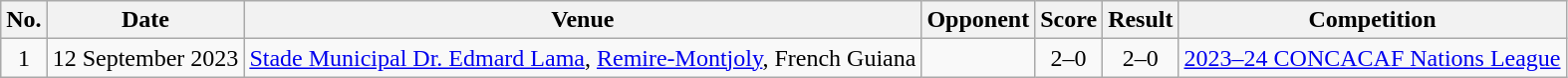<table class="wikitable sortable">
<tr>
<th scope="col">No.</th>
<th scope="col">Date</th>
<th scope="col">Venue</th>
<th scope="col">Opponent</th>
<th scope="col">Score</th>
<th scope="col">Result</th>
<th scope="col">Competition</th>
</tr>
<tr>
<td align="center">1</td>
<td>12 September 2023</td>
<td><a href='#'>Stade Municipal Dr. Edmard Lama</a>, <a href='#'>Remire-Montjoly</a>, French Guiana</td>
<td></td>
<td align="center">2–0</td>
<td align="center">2–0</td>
<td><a href='#'>2023–24 CONCACAF Nations League</a></td>
</tr>
</table>
